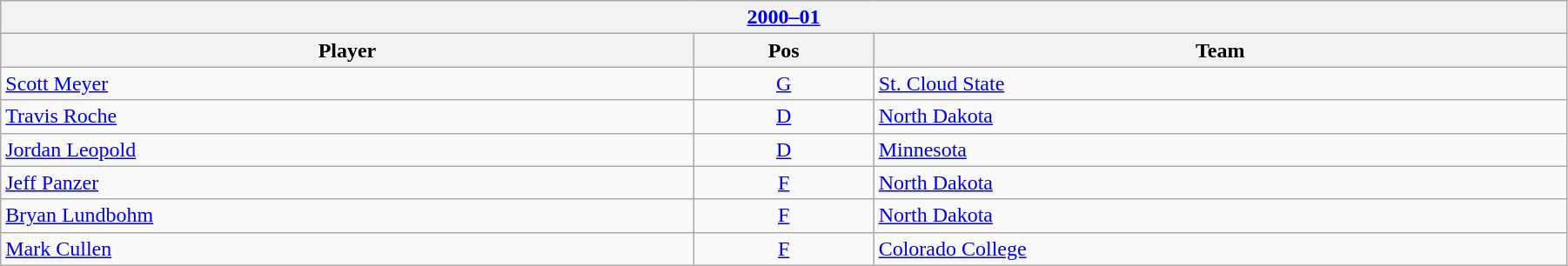<table class="wikitable" width=95%>
<tr>
<th colspan=3><a href='#'>2000–01</a></th>
</tr>
<tr>
<th>Player</th>
<th>Pos</th>
<th>Team</th>
</tr>
<tr>
<td><a href='#'>Scott Meyer</a></td>
<td align=center><a href='#'>G</a></td>
<td><a href='#'>St. Cloud State</a></td>
</tr>
<tr>
<td><a href='#'>Travis Roche</a></td>
<td align=center><a href='#'>D</a></td>
<td><a href='#'>North Dakota</a></td>
</tr>
<tr>
<td><a href='#'>Jordan Leopold</a></td>
<td align=center><a href='#'>D</a></td>
<td><a href='#'>Minnesota</a></td>
</tr>
<tr>
<td><a href='#'>Jeff Panzer</a></td>
<td align=center><a href='#'>F</a></td>
<td><a href='#'>North Dakota</a></td>
</tr>
<tr>
<td><a href='#'>Bryan Lundbohm</a></td>
<td align=center><a href='#'>F</a></td>
<td><a href='#'>North Dakota</a></td>
</tr>
<tr>
<td><a href='#'>Mark Cullen</a></td>
<td align=center><a href='#'>F</a></td>
<td><a href='#'>Colorado College</a></td>
</tr>
</table>
